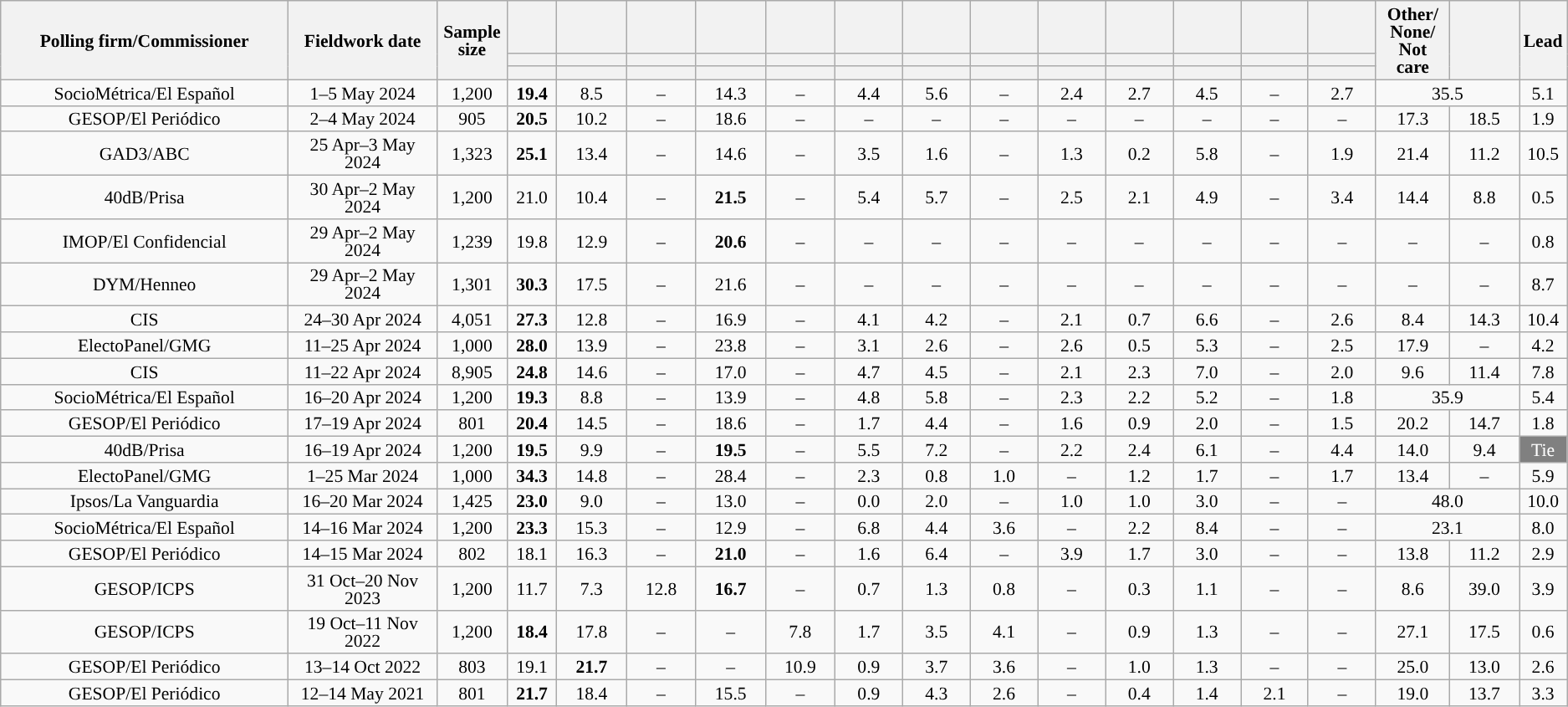<table class="wikitable collapsible collapsed" style="text-align:center; font-size:90%; line-height:14px;">
<tr style="height:42px;">
<th style="width:250px;" rowspan="3">Polling firm/Commissioner</th>
<th style="width:125px;" rowspan="3">Fieldwork date</th>
<th style="width:50px;" rowspan="3">Sample size</th>
<th style="width:35px;"></th>
<th style="width:55px;"></th>
<th style="width:55px;"></th>
<th style="width:55px;"></th>
<th style="width:55px;"></th>
<th style="width:55px;"></th>
<th style="width:55px;"></th>
<th style="width:55px;"></th>
<th style="width:55px;"></th>
<th style="width:55px;"></th>
<th style="width:55px;"></th>
<th style="width:55px;"></th>
<th style="width:55px;"></th>
<th style="width:55px;" rowspan="3">Other/<br>None/<br>Not<br>care</th>
<th style="width:55px;" rowspan="3"></th>
<th style="width:30px;" rowspan="3">Lead</th>
</tr>
<tr>
<th style="color:inherit;background:"></th>
<th style="color:inherit;background:"></th>
<th style="color:inherit;background:"></th>
<th style="color:inherit;background:"></th>
<th style="color:inherit;background:"></th>
<th style="color:inherit;background:"></th>
<th style="color:inherit;background:"></th>
<th style="color:inherit;background:"></th>
<th style="color:inherit;background:"></th>
<th style="color:inherit;background:"></th>
<th style="color:inherit;background:"></th>
<th style="color:inherit;background:"></th>
<th style="color:inherit;background:"></th>
</tr>
<tr>
<th></th>
<th></th>
<th></th>
<th></th>
<th></th>
<th></th>
<th></th>
<th></th>
<th></th>
<th></th>
<th></th>
<th></th>
<th></th>
</tr>
<tr>
<td>SocioMétrica/El Español</td>
<td>1–5 May 2024</td>
<td>1,200</td>
<td><strong>19.4</strong></td>
<td>8.5</td>
<td>–</td>
<td>14.3</td>
<td>–</td>
<td>4.4</td>
<td>5.6</td>
<td>–</td>
<td>2.4</td>
<td>2.7</td>
<td>4.5</td>
<td>–</td>
<td>2.7</td>
<td colspan="2">35.5</td>
<td style="background:">5.1</td>
</tr>
<tr>
<td>GESOP/El Periódico</td>
<td>2–4 May 2024</td>
<td>905</td>
<td><strong>20.5</strong></td>
<td>10.2</td>
<td>–</td>
<td>18.6</td>
<td>–</td>
<td>–</td>
<td>–</td>
<td>–</td>
<td>–</td>
<td>–</td>
<td>–</td>
<td>–</td>
<td>–</td>
<td>17.3</td>
<td>18.5</td>
<td style="background:">1.9</td>
</tr>
<tr>
<td>GAD3/ABC</td>
<td>25 Apr–3 May 2024</td>
<td>1,323</td>
<td><strong>25.1</strong></td>
<td>13.4</td>
<td>–</td>
<td>14.6</td>
<td>–</td>
<td>3.5</td>
<td>1.6</td>
<td>–</td>
<td>1.3</td>
<td>0.2</td>
<td>5.8</td>
<td>–</td>
<td>1.9</td>
<td>21.4</td>
<td>11.2</td>
<td style="background:">10.5</td>
</tr>
<tr>
<td>40dB/Prisa</td>
<td>30 Apr–2 May 2024</td>
<td>1,200</td>
<td>21.0</td>
<td>10.4</td>
<td>–</td>
<td><strong>21.5</strong></td>
<td>–</td>
<td>5.4</td>
<td>5.7</td>
<td>–</td>
<td>2.5</td>
<td>2.1</td>
<td>4.9</td>
<td>–</td>
<td>3.4</td>
<td>14.4</td>
<td>8.8</td>
<td style="background:">0.5</td>
</tr>
<tr>
<td>IMOP/El Confidencial</td>
<td>29 Apr–2 May 2024</td>
<td>1,239</td>
<td>19.8</td>
<td>12.9</td>
<td>–</td>
<td><strong>20.6</strong></td>
<td>–</td>
<td>–</td>
<td>–</td>
<td>–</td>
<td>–</td>
<td>–</td>
<td>–</td>
<td>–</td>
<td>–</td>
<td>–</td>
<td>–</td>
<td style="background:">0.8</td>
</tr>
<tr>
<td>DYM/Henneo</td>
<td>29 Apr–2 May 2024</td>
<td>1,301</td>
<td><strong>30.3</strong></td>
<td>17.5</td>
<td>–</td>
<td>21.6</td>
<td>–</td>
<td>–</td>
<td>–</td>
<td>–</td>
<td>–</td>
<td>–</td>
<td>–</td>
<td>–</td>
<td>–</td>
<td>–</td>
<td>–</td>
<td style="background:">8.7</td>
</tr>
<tr>
<td>CIS</td>
<td>24–30 Apr 2024</td>
<td>4,051</td>
<td><strong>27.3</strong></td>
<td>12.8</td>
<td>–</td>
<td>16.9</td>
<td>–</td>
<td>4.1</td>
<td>4.2</td>
<td>–</td>
<td>2.1</td>
<td>0.7</td>
<td>6.6</td>
<td>–</td>
<td>2.6</td>
<td>8.4</td>
<td>14.3</td>
<td style="background:">10.4</td>
</tr>
<tr>
<td>ElectoPanel/GMG</td>
<td>11–25 Apr 2024</td>
<td>1,000</td>
<td><strong>28.0</strong></td>
<td>13.9</td>
<td>–</td>
<td>23.8</td>
<td>–</td>
<td>3.1</td>
<td>2.6</td>
<td>–</td>
<td>2.6</td>
<td>0.5</td>
<td>5.3</td>
<td>–</td>
<td>2.5</td>
<td>17.9</td>
<td>–</td>
<td style="background:">4.2</td>
</tr>
<tr>
<td>CIS</td>
<td>11–22 Apr 2024</td>
<td>8,905</td>
<td><strong>24.8</strong></td>
<td>14.6</td>
<td>–</td>
<td>17.0</td>
<td>–</td>
<td>4.7</td>
<td>4.5</td>
<td>–</td>
<td>2.1</td>
<td>2.3</td>
<td>7.0</td>
<td>–</td>
<td>2.0</td>
<td>9.6</td>
<td>11.4</td>
<td style="background:">7.8</td>
</tr>
<tr>
<td>SocioMétrica/El Español</td>
<td>16–20 Apr 2024</td>
<td>1,200</td>
<td><strong>19.3</strong></td>
<td>8.8</td>
<td>–</td>
<td>13.9</td>
<td>–</td>
<td>4.8</td>
<td>5.8</td>
<td>–</td>
<td>2.3</td>
<td>2.2</td>
<td>5.2</td>
<td>–</td>
<td>1.8</td>
<td colspan="2">35.9</td>
<td style="background:">5.4</td>
</tr>
<tr>
<td>GESOP/El Periódico</td>
<td>17–19 Apr 2024</td>
<td>801</td>
<td><strong>20.4</strong></td>
<td>14.5</td>
<td>–</td>
<td>18.6</td>
<td>–</td>
<td>1.7</td>
<td>4.4</td>
<td>–</td>
<td>1.6</td>
<td>0.9</td>
<td>2.0</td>
<td>–</td>
<td>1.5</td>
<td>20.2</td>
<td>14.7</td>
<td style="background:">1.8</td>
</tr>
<tr>
<td>40dB/Prisa</td>
<td>16–19 Apr 2024</td>
<td>1,200</td>
<td><strong>19.5</strong></td>
<td>9.9</td>
<td>–</td>
<td><strong>19.5</strong></td>
<td>–</td>
<td>5.5</td>
<td>7.2</td>
<td>–</td>
<td>2.2</td>
<td>2.4</td>
<td>6.1</td>
<td>–</td>
<td>4.4</td>
<td>14.0</td>
<td>9.4</td>
<td style="background:gray; color:white;">Tie</td>
</tr>
<tr>
<td>ElectoPanel/GMG</td>
<td>1–25 Mar 2024</td>
<td>1,000</td>
<td><strong>34.3</strong></td>
<td>14.8</td>
<td>–</td>
<td>28.4</td>
<td>–</td>
<td>2.3</td>
<td>0.8</td>
<td>1.0</td>
<td>–</td>
<td>1.2</td>
<td>1.7</td>
<td>–</td>
<td>1.7</td>
<td>13.4</td>
<td>–</td>
<td style="background:">5.9</td>
</tr>
<tr>
<td>Ipsos/La Vanguardia</td>
<td>16–20 Mar 2024</td>
<td>1,425</td>
<td><strong>23.0</strong></td>
<td>9.0</td>
<td>–</td>
<td>13.0</td>
<td>–</td>
<td>0.0</td>
<td>2.0</td>
<td>–</td>
<td>1.0</td>
<td>1.0</td>
<td>3.0</td>
<td>–</td>
<td>–</td>
<td colspan="2">48.0</td>
<td style="background:">10.0</td>
</tr>
<tr>
<td>SocioMétrica/El Español</td>
<td>14–16 Mar 2024</td>
<td>1,200</td>
<td><strong>23.3</strong></td>
<td>15.3</td>
<td>–</td>
<td>12.9</td>
<td>–</td>
<td>6.8</td>
<td>4.4</td>
<td>3.6</td>
<td>–</td>
<td>2.2</td>
<td>8.4</td>
<td>–</td>
<td>–</td>
<td colspan="2">23.1</td>
<td style="background:">8.0</td>
</tr>
<tr>
<td>GESOP/El Periódico</td>
<td>14–15 Mar 2024</td>
<td>802</td>
<td>18.1</td>
<td>16.3</td>
<td>–</td>
<td><strong>21.0</strong></td>
<td>–</td>
<td>1.6</td>
<td>6.4</td>
<td>–</td>
<td>3.9</td>
<td>1.7</td>
<td>3.0</td>
<td>–</td>
<td>–</td>
<td>13.8</td>
<td>11.2</td>
<td style="background:">2.9</td>
</tr>
<tr>
<td>GESOP/ICPS</td>
<td>31 Oct–20 Nov 2023</td>
<td>1,200</td>
<td>11.7</td>
<td>7.3</td>
<td>12.8</td>
<td><strong>16.7</strong></td>
<td>–</td>
<td>0.7</td>
<td>1.3</td>
<td>0.8</td>
<td>–</td>
<td>0.3</td>
<td>1.1</td>
<td>–</td>
<td>–</td>
<td>8.6</td>
<td>39.0</td>
<td style="background:">3.9</td>
</tr>
<tr>
<td>GESOP/ICPS</td>
<td>19 Oct–11 Nov 2022</td>
<td>1,200</td>
<td><strong>18.4</strong></td>
<td>17.8</td>
<td>–</td>
<td>–</td>
<td>7.8</td>
<td>1.7</td>
<td>3.5</td>
<td>4.1</td>
<td>–</td>
<td>0.9</td>
<td>1.3</td>
<td>–</td>
<td>–</td>
<td>27.1</td>
<td>17.5</td>
<td style="background:">0.6</td>
</tr>
<tr>
<td>GESOP/El Periódico</td>
<td>13–14 Oct 2022</td>
<td>803</td>
<td>19.1</td>
<td><strong>21.7</strong></td>
<td>–</td>
<td>–</td>
<td>10.9</td>
<td>0.9</td>
<td>3.7</td>
<td>3.6</td>
<td>–</td>
<td>1.0</td>
<td>1.3</td>
<td>–</td>
<td>–</td>
<td>25.0</td>
<td>13.0</td>
<td style="background:">2.6</td>
</tr>
<tr>
<td>GESOP/El Periódico</td>
<td>12–14 May 2021</td>
<td>801</td>
<td><strong>21.7</strong></td>
<td>18.4</td>
<td>–</td>
<td>15.5</td>
<td>–</td>
<td>0.9</td>
<td>4.3</td>
<td>2.6</td>
<td>–</td>
<td>0.4</td>
<td>1.4</td>
<td>2.1</td>
<td>–</td>
<td>19.0</td>
<td>13.7</td>
<td style="background:">3.3</td>
</tr>
</table>
